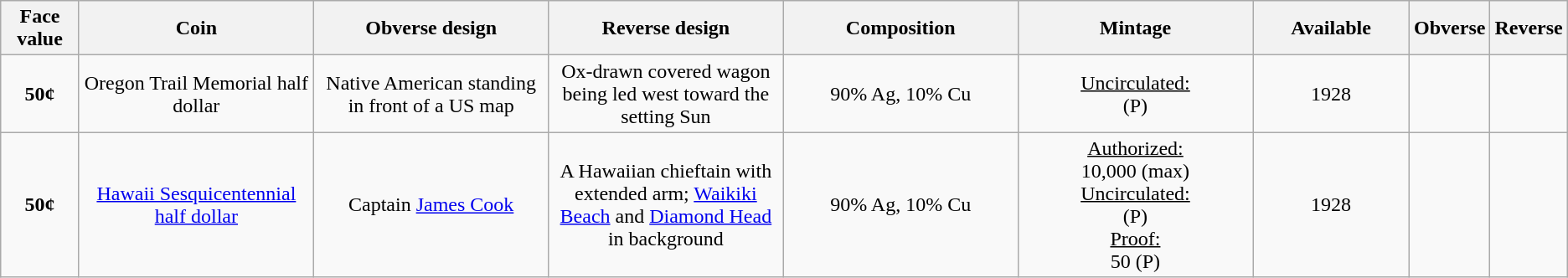<table class="wikitable">
<tr>
<th width="5%">Face value</th>
<th width="15%">Coin</th>
<th width="15%">Obverse design</th>
<th width="15%">Reverse design</th>
<th width="15%">Composition</th>
<th width="15%">Mintage</th>
<th width="10%">Available</th>
<th>Obverse</th>
<th>Reverse</th>
</tr>
<tr>
<td align="center"><strong>50¢</strong></td>
<td align="center">Oregon Trail Memorial half dollar</td>
<td align="center">Native American standing in front of a US map</td>
<td align="center">Ox-drawn covered wagon being led west toward the setting Sun</td>
<td align="center">90% Ag, 10% Cu</td>
<td align="center"><u>Uncirculated:</u><br> (P)</td>
<td align="center">1928</td>
<td></td>
<td></td>
</tr>
<tr>
<td align="center"><strong>50¢</strong></td>
<td align="center"><a href='#'>Hawaii Sesquicentennial half dollar</a></td>
<td align="center">Captain <a href='#'>James Cook</a></td>
<td align="center">A Hawaiian chieftain with extended arm; <a href='#'>Waikiki Beach</a> and <a href='#'>Diamond Head</a> in background</td>
<td align="center">90% Ag, 10% Cu</td>
<td align="center"><u>Authorized:</u><br>10,000 (max)<br><u>Uncirculated:</u><br> (P)<br><u>Proof:</u><br>50 (P)</td>
<td align="center">1928</td>
<td></td>
<td></td>
</tr>
</table>
